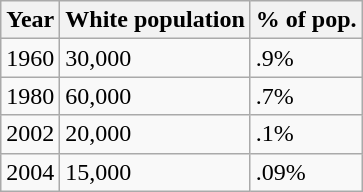<table class="wikitable">
<tr>
<th>Year</th>
<th>White population</th>
<th>% of pop.</th>
</tr>
<tr>
<td>1960</td>
<td>30,000</td>
<td>.9%</td>
</tr>
<tr>
<td>1980</td>
<td>60,000</td>
<td>.7%</td>
</tr>
<tr>
<td>2002</td>
<td>20,000</td>
<td>.1%</td>
</tr>
<tr>
<td>2004</td>
<td>15,000</td>
<td>.09%</td>
</tr>
</table>
